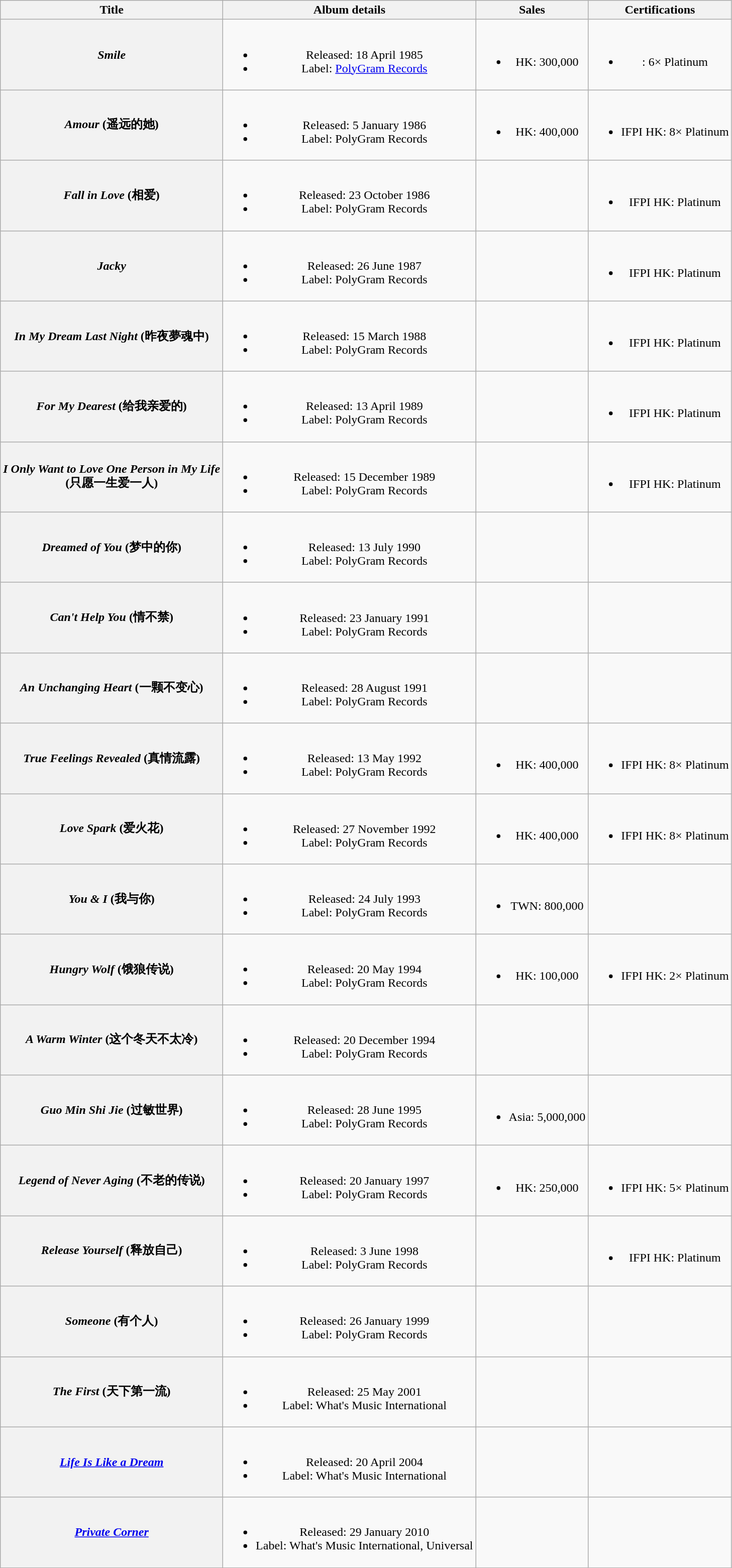<table class="wikitable plainrowheaders" style="text-align:center;">
<tr>
<th>Title</th>
<th>Album details</th>
<th>Sales</th>
<th>Certifications</th>
</tr>
<tr>
<th scope="row"><em>Smile</em></th>
<td><br><ul><li>Released: 18 April 1985</li><li>Label: <a href='#'>PolyGram Records</a></li></ul></td>
<td><br><ul><li>HK: 300,000</li></ul></td>
<td><br><ul><li>: 6× Platinum</li></ul></td>
</tr>
<tr>
<th scope="row"><em>Amour</em> (遥远的她)</th>
<td><br><ul><li>Released: 5 January 1986</li><li>Label: PolyGram Records</li></ul></td>
<td><br><ul><li>HK: 400,000</li></ul></td>
<td><br><ul><li>IFPI HK: 8× Platinum</li></ul></td>
</tr>
<tr>
<th scope="row"><em>Fall in Love</em> (相爱)</th>
<td><br><ul><li>Released: 23 October 1986</li><li>Label: PolyGram Records</li></ul></td>
<td></td>
<td><br><ul><li>IFPI HK: Platinum</li></ul></td>
</tr>
<tr>
<th scope="row"><em>Jacky</em></th>
<td><br><ul><li>Released: 26 June 1987</li><li>Label: PolyGram Records</li></ul></td>
<td></td>
<td><br><ul><li>IFPI HK: Platinum</li></ul></td>
</tr>
<tr>
<th scope="row"><em>In My Dream Last Night</em> (昨夜夢魂中)</th>
<td><br><ul><li>Released: 15 March 1988</li><li>Label: PolyGram Records</li></ul></td>
<td></td>
<td><br><ul><li>IFPI HK: Platinum</li></ul></td>
</tr>
<tr>
<th scope="row"><em>For My Dearest</em> (给我亲爱的)</th>
<td><br><ul><li>Released: 13 April 1989</li><li>Label: PolyGram Records</li></ul></td>
<td></td>
<td><br><ul><li>IFPI HK: Platinum</li></ul></td>
</tr>
<tr>
<th scope="row"><em>I Only Want to Love One Person in My Life</em><br>(只愿一生爱一人)</th>
<td><br><ul><li>Released: 15 December 1989</li><li>Label: PolyGram Records</li></ul></td>
<td></td>
<td><br><ul><li>IFPI HK: Platinum</li></ul></td>
</tr>
<tr>
<th scope="row"><em>Dreamed of You</em> (梦中的你)</th>
<td><br><ul><li>Released: 13 July 1990</li><li>Label: PolyGram Records</li></ul></td>
<td></td>
<td></td>
</tr>
<tr>
<th scope="row"><em>Can't Help You</em> (情不禁)</th>
<td><br><ul><li>Released: 23 January 1991</li><li>Label: PolyGram Records</li></ul></td>
<td></td>
<td></td>
</tr>
<tr>
<th scope="row"><em>An Unchanging Heart</em> (一颗不变心)</th>
<td><br><ul><li>Released: 28 August 1991</li><li>Label: PolyGram Records</li></ul></td>
<td></td>
<td></td>
</tr>
<tr>
<th scope="row"><em>True Feelings Revealed</em> (真情流露)</th>
<td><br><ul><li>Released: 13 May 1992</li><li>Label: PolyGram Records</li></ul></td>
<td><br><ul><li>HK: 400,000</li></ul></td>
<td><br><ul><li>IFPI HK: 8× Platinum</li></ul></td>
</tr>
<tr>
<th scope="row"><em>Love Spark</em> (爱火花)</th>
<td><br><ul><li>Released: 27 November 1992</li><li>Label: PolyGram Records</li></ul></td>
<td><br><ul><li>HK: 400,000</li></ul></td>
<td><br><ul><li>IFPI HK: 8× Platinum</li></ul></td>
</tr>
<tr>
<th scope="row"><em>You & I</em> (我与你)</th>
<td><br><ul><li>Released: 24 July 1993</li><li>Label: PolyGram Records</li></ul></td>
<td><br><ul><li>TWN: 800,000</li></ul></td>
<td></td>
</tr>
<tr>
<th scope="row"><em>Hungry Wolf</em> (饿狼传说)</th>
<td><br><ul><li>Released: 20 May 1994</li><li>Label: PolyGram Records</li></ul></td>
<td><br><ul><li>HK: 100,000</li></ul></td>
<td><br><ul><li>IFPI HK: 2× Platinum</li></ul></td>
</tr>
<tr>
<th scope="row"><em>A Warm Winter</em> (这个冬天不太冷)</th>
<td><br><ul><li>Released: 20 December 1994</li><li>Label: PolyGram Records</li></ul></td>
<td></td>
<td></td>
</tr>
<tr>
<th scope="row"><em>Guo Min Shi Jie</em> (过敏世界)</th>
<td><br><ul><li>Released: 28 June 1995</li><li>Label: PolyGram Records</li></ul></td>
<td><br><ul><li>Asia: 5,000,000</li></ul></td>
<td></td>
</tr>
<tr>
<th scope="row"><em>Legend of Never Aging</em> (不老的传说)</th>
<td><br><ul><li>Released: 20 January 1997</li><li>Label: PolyGram Records</li></ul></td>
<td><br><ul><li>HK: 250,000</li></ul></td>
<td><br><ul><li>IFPI HK: 5× Platinum</li></ul></td>
</tr>
<tr>
<th scope="row"><em>Release Yourself</em> (释放自己)</th>
<td><br><ul><li>Released: 3 June 1998</li><li>Label: PolyGram Records</li></ul></td>
<td></td>
<td><br><ul><li>IFPI HK: Platinum</li></ul></td>
</tr>
<tr>
<th scope="row"><em>Someone</em> (有个人)</th>
<td><br><ul><li>Released: 26 January 1999</li><li>Label: PolyGram Records</li></ul></td>
<td></td>
<td></td>
</tr>
<tr>
<th scope="row"><em>The First</em> (天下第一流)</th>
<td><br><ul><li>Released: 25 May 2001</li><li>Label: What's Music International</li></ul></td>
<td></td>
<td></td>
</tr>
<tr>
<th scope="row"><em><a href='#'>Life Is Like a Dream</a></em></th>
<td><br><ul><li>Released: 20 April 2004</li><li>Label: What's Music International</li></ul></td>
<td></td>
<td></td>
</tr>
<tr>
<th scope="row"><em><a href='#'>Private Corner</a></em></th>
<td><br><ul><li>Released: 29 January 2010</li><li>Label: What's Music International, Universal</li></ul></td>
<td></td>
<td></td>
</tr>
</table>
